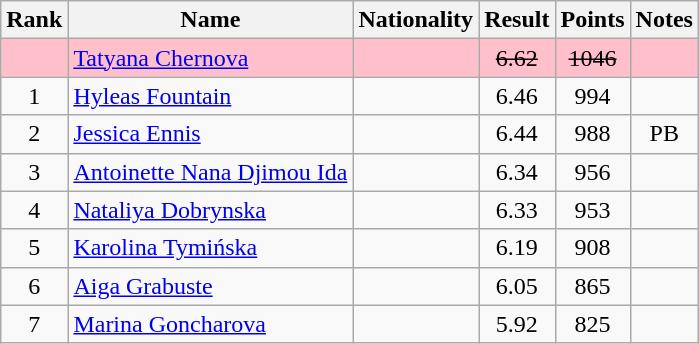<table class="wikitable sortable" style="text-align:center">
<tr>
<th>Rank</th>
<th>Name</th>
<th>Nationality</th>
<th>Result</th>
<th>Points</th>
<th>Notes</th>
</tr>
<tr bgcolor=pink>
<td></td>
<td align=left><a href='#'>Tatyana Chernova</a></td>
<td align=left></td>
<td><s>6.62</s></td>
<td><s>1046</s></td>
<td></td>
</tr>
<tr>
<td>1</td>
<td align=left><a href='#'>Hyleas Fountain</a></td>
<td align=left></td>
<td>6.46</td>
<td>994</td>
<td></td>
</tr>
<tr>
<td>2</td>
<td align=left><a href='#'>Jessica Ennis</a></td>
<td align=left></td>
<td>6.44</td>
<td>988</td>
<td>PB</td>
</tr>
<tr>
<td>3</td>
<td align=left><a href='#'>Antoinette Nana Djimou Ida</a></td>
<td align=left></td>
<td>6.34</td>
<td>956</td>
<td></td>
</tr>
<tr>
<td>4</td>
<td align=left><a href='#'>Nataliya Dobrynska</a></td>
<td align=left></td>
<td>6.33</td>
<td>953</td>
<td></td>
</tr>
<tr>
<td>5</td>
<td align=left><a href='#'>Karolina Tymińska</a></td>
<td align=left></td>
<td>6.19</td>
<td>908</td>
<td></td>
</tr>
<tr>
<td>6</td>
<td align=left><a href='#'>Aiga Grabuste</a></td>
<td align=left></td>
<td>6.05</td>
<td>865</td>
<td></td>
</tr>
<tr>
<td>7</td>
<td align=left><a href='#'>Marina Goncharova</a></td>
<td align=left></td>
<td>5.92</td>
<td>825</td>
<td></td>
</tr>
</table>
